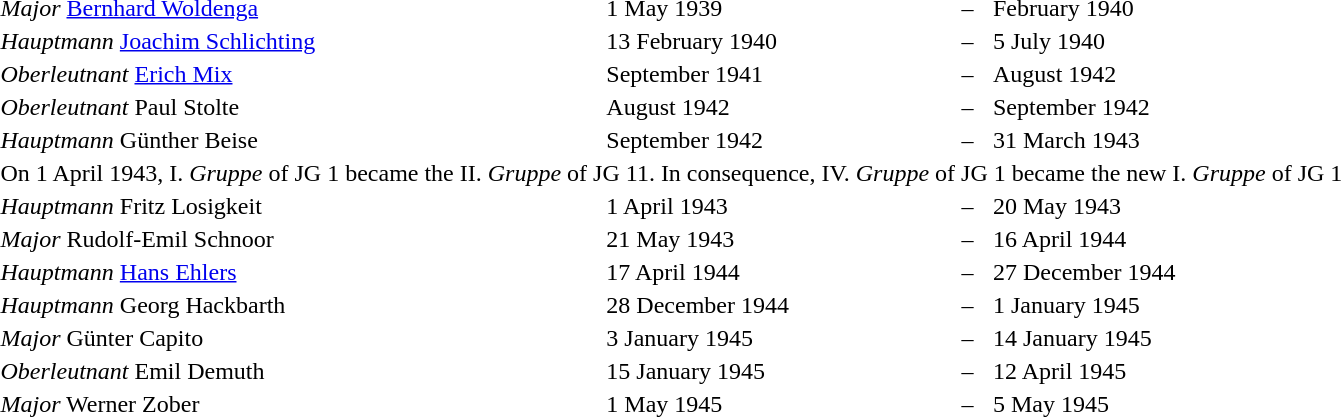<table>
<tr>
<td><em>Major</em> <a href='#'>Bernhard Woldenga</a></td>
<td>1 May 1939</td>
<td>–</td>
<td>February 1940</td>
</tr>
<tr>
<td><em>Hauptmann</em> <a href='#'>Joachim Schlichting</a></td>
<td>13 February 1940</td>
<td>–</td>
<td>5 July 1940</td>
</tr>
<tr>
<td><em>Oberleutnant</em> <a href='#'>Erich Mix</a></td>
<td>September 1941</td>
<td>–</td>
<td>August 1942</td>
</tr>
<tr>
<td><em>Oberleutnant</em> Paul Stolte</td>
<td>August 1942</td>
<td>–</td>
<td>September 1942</td>
</tr>
<tr>
<td><em>Hauptmann</em> Günther Beise</td>
<td>September 1942</td>
<td>–</td>
<td>31 March 1943</td>
</tr>
<tr>
<td colspan="4">On 1 April 1943, I. <em>Gruppe</em> of JG 1 became the II. <em>Gruppe</em> of JG 11. In consequence, IV. <em>Gruppe</em> of JG 1 became the new I. <em>Gruppe</em> of JG 1</td>
</tr>
<tr>
<td><em>Hauptmann</em> Fritz Losigkeit</td>
<td>1 April 1943</td>
<td>–</td>
<td>20 May 1943</td>
</tr>
<tr>
<td><em>Major</em> Rudolf-Emil Schnoor</td>
<td>21 May 1943</td>
<td>–</td>
<td>16 April 1944</td>
</tr>
<tr>
<td><em>Hauptmann</em> <a href='#'>Hans Ehlers</a></td>
<td>17 April 1944</td>
<td>–</td>
<td>27 December 1944</td>
</tr>
<tr>
<td><em>Hauptmann</em> Georg Hackbarth</td>
<td>28 December 1944</td>
<td>–</td>
<td>1 January 1945</td>
</tr>
<tr>
<td><em>Major</em> Günter Capito</td>
<td>3 January 1945</td>
<td>–</td>
<td>14 January 1945</td>
</tr>
<tr>
<td><em>Oberleutnant</em> Emil Demuth</td>
<td>15 January 1945</td>
<td>–</td>
<td>12 April 1945</td>
</tr>
<tr>
<td><em>Major</em> Werner Zober</td>
<td>1 May 1945</td>
<td>–</td>
<td>5 May 1945</td>
</tr>
</table>
